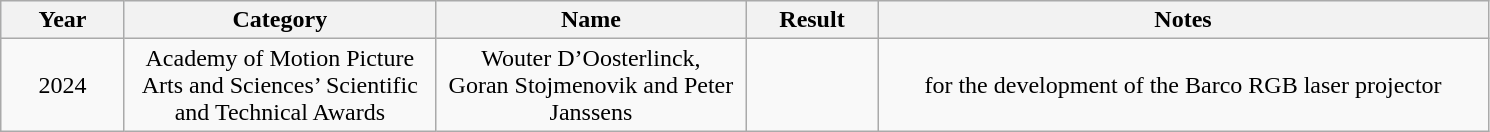<table class="wikitable" style="text-align: center">
<tr ---- bgcolor="#ebf5ff">
<th width="75">Year</th>
<th width="200">Category</th>
<th width="200">Name</th>
<th width="80">Result</th>
<th width="400">Notes</th>
</tr>
<tr>
<td>2024</td>
<td>Academy of Motion Picture Arts and Sciences’ Scientific and Technical Awards</td>
<td>Wouter D’Oosterlinck,<br>Goran Stojmenovik 
and Peter Janssens</td>
<td></td>
<td>for the development of the Barco RGB laser projector</td>
</tr>
</table>
